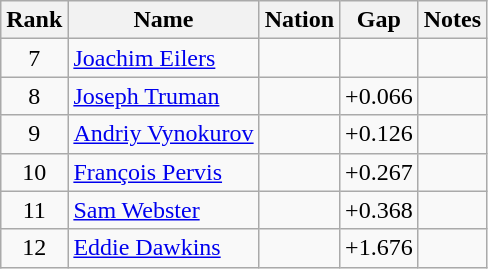<table class="wikitable sortable" style="text-align:center">
<tr>
<th>Rank</th>
<th>Name</th>
<th>Nation</th>
<th>Gap</th>
<th>Notes</th>
</tr>
<tr>
<td>7</td>
<td align=left><a href='#'>Joachim Eilers</a></td>
<td align=left></td>
<td></td>
<td></td>
</tr>
<tr>
<td>8</td>
<td align=left><a href='#'>Joseph Truman</a></td>
<td align=left></td>
<td>+0.066</td>
<td></td>
</tr>
<tr>
<td>9</td>
<td align=left><a href='#'>Andriy Vynokurov</a></td>
<td align=left></td>
<td>+0.126</td>
<td></td>
</tr>
<tr>
<td>10</td>
<td align=left><a href='#'>François Pervis</a></td>
<td align=left></td>
<td>+0.267</td>
<td></td>
</tr>
<tr>
<td>11</td>
<td align=left><a href='#'>Sam Webster</a></td>
<td align=left></td>
<td>+0.368</td>
<td></td>
</tr>
<tr>
<td>12</td>
<td align=left><a href='#'>Eddie Dawkins</a></td>
<td align=left></td>
<td>+1.676</td>
<td></td>
</tr>
</table>
